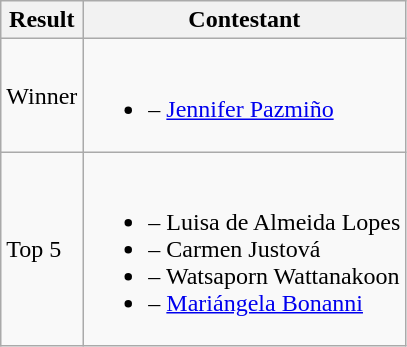<table class="wikitable">
<tr>
<th>Result</th>
<th>Contestant</th>
</tr>
<tr>
<td>Winner</td>
<td><br><ul><li> – <a href='#'>Jennifer Pazmiño</a></li></ul></td>
</tr>
<tr>
<td>Top 5</td>
<td><br><ul><li> – Luisa de Almeida Lopes</li><li> – Carmen Justová</li><li> – Watsaporn Wattanakoon</li><li> – <a href='#'>Mariángela Bonanni</a></li></ul></td>
</tr>
</table>
